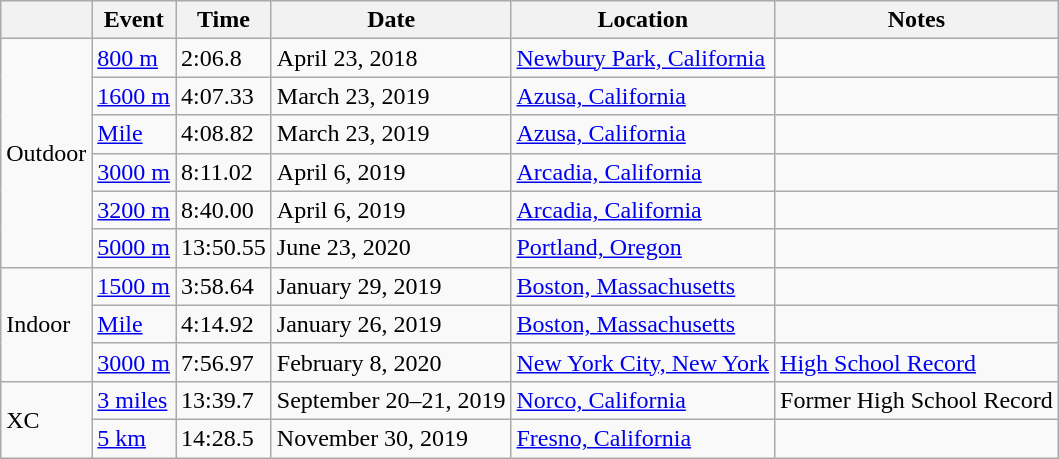<table class="wikitable">
<tr>
<th></th>
<th>Event</th>
<th>Time</th>
<th>Date</th>
<th>Location</th>
<th>Notes</th>
</tr>
<tr>
<td rowspan=6>Outdoor</td>
<td><a href='#'>800 m</a></td>
<td>2:06.8</td>
<td>April 23, 2018</td>
<td><a href='#'>Newbury Park, California</a></td>
<td></td>
</tr>
<tr>
<td><a href='#'>1600 m</a></td>
<td>4:07.33</td>
<td>March 23, 2019</td>
<td><a href='#'>Azusa, California</a></td>
<td></td>
</tr>
<tr>
<td><a href='#'>Mile</a></td>
<td>4:08.82</td>
<td>March 23, 2019</td>
<td><a href='#'>Azusa, California</a></td>
<td></td>
</tr>
<tr>
<td><a href='#'>3000 m</a></td>
<td>8:11.02</td>
<td>April 6, 2019</td>
<td><a href='#'>Arcadia, California</a></td>
<td></td>
</tr>
<tr>
<td><a href='#'>3200 m</a></td>
<td>8:40.00</td>
<td>April 6, 2019</td>
<td><a href='#'>Arcadia, California</a></td>
<td></td>
</tr>
<tr>
<td><a href='#'>5000 m</a></td>
<td>13:50.55</td>
<td>June 23, 2020</td>
<td><a href='#'>Portland, Oregon</a></td>
<td></td>
</tr>
<tr>
<td rowspan=3>Indoor</td>
<td><a href='#'>1500 m</a></td>
<td>3:58.64</td>
<td>January 29, 2019</td>
<td><a href='#'>Boston, Massachusetts</a></td>
<td></td>
</tr>
<tr>
<td><a href='#'>Mile</a></td>
<td>4:14.92</td>
<td>January 26, 2019</td>
<td><a href='#'>Boston, Massachusetts</a></td>
<td></td>
</tr>
<tr>
<td><a href='#'>3000 m</a></td>
<td>7:56.97</td>
<td>February 8, 2020</td>
<td><a href='#'>New York City, New York</a></td>
<td><a href='#'>High School Record</a></td>
</tr>
<tr>
<td rowspan=2>XC</td>
<td><a href='#'>3 miles</a></td>
<td>13:39.7</td>
<td>September 20–21, 2019</td>
<td><a href='#'>Norco, California</a></td>
<td>Former High School Record</td>
</tr>
<tr>
<td><a href='#'>5 km</a></td>
<td>14:28.5</td>
<td>November 30, 2019</td>
<td><a href='#'>Fresno, California</a></td>
<td></td>
</tr>
</table>
